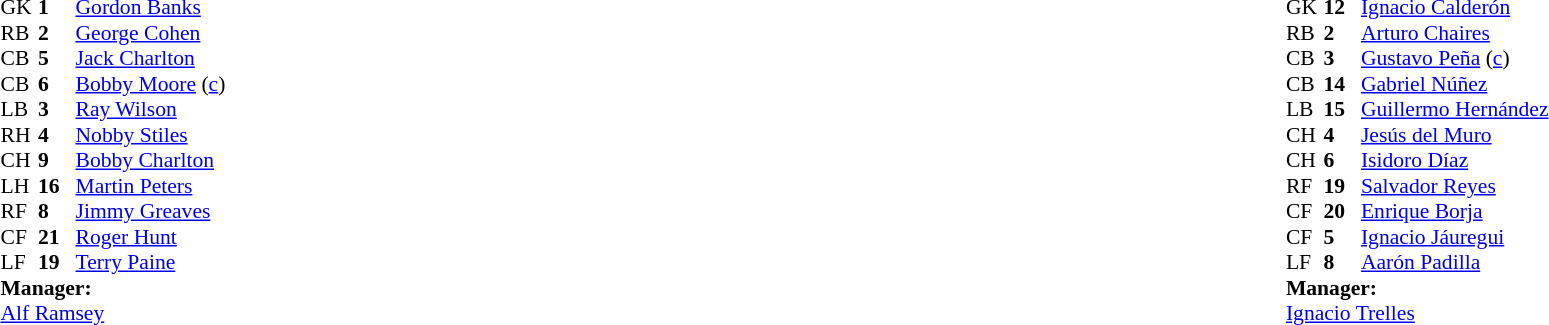<table width="100%">
<tr>
<td valign="top" width="50%"><br><table style="font-size: 90%" cellspacing="0" cellpadding="0">
<tr>
<th width="25"></th>
<th width="25"></th>
</tr>
<tr>
<td>GK</td>
<td><strong>1</strong></td>
<td><a href='#'>Gordon Banks</a></td>
</tr>
<tr>
<td>RB</td>
<td><strong>2</strong></td>
<td><a href='#'>George Cohen</a></td>
</tr>
<tr>
<td>CB</td>
<td><strong>5</strong></td>
<td><a href='#'>Jack Charlton</a></td>
</tr>
<tr>
<td>CB</td>
<td><strong>6</strong></td>
<td><a href='#'>Bobby Moore</a> (<a href='#'>c</a>)</td>
</tr>
<tr>
<td>LB</td>
<td><strong>3</strong></td>
<td><a href='#'>Ray Wilson</a></td>
</tr>
<tr>
<td>RH</td>
<td><strong>4</strong></td>
<td><a href='#'>Nobby Stiles</a></td>
</tr>
<tr>
<td>CH</td>
<td><strong>9</strong></td>
<td><a href='#'>Bobby Charlton</a></td>
</tr>
<tr>
<td>LH</td>
<td><strong>16</strong></td>
<td><a href='#'>Martin Peters</a></td>
</tr>
<tr>
<td>RF</td>
<td><strong>8</strong></td>
<td><a href='#'>Jimmy Greaves</a></td>
</tr>
<tr>
<td>CF</td>
<td><strong>21</strong></td>
<td><a href='#'>Roger Hunt</a></td>
</tr>
<tr>
<td>LF</td>
<td><strong>19</strong></td>
<td><a href='#'>Terry Paine</a></td>
</tr>
<tr>
<td colspan="3"><strong>Manager:</strong></td>
</tr>
<tr>
<td colspan="3"><a href='#'>Alf Ramsey</a></td>
</tr>
</table>
</td>
<td valign="top" width="50%"><br><table style="font-size: 90%" cellspacing="0" cellpadding="0" align=center>
<tr>
<th width="25"></th>
<th width="25"></th>
</tr>
<tr>
<td>GK</td>
<td><strong>12</strong></td>
<td><a href='#'>Ignacio Calderón</a></td>
</tr>
<tr>
<td>RB</td>
<td><strong>2</strong></td>
<td><a href='#'>Arturo Chaires</a></td>
</tr>
<tr>
<td>CB</td>
<td><strong>3</strong></td>
<td><a href='#'>Gustavo Peña</a> (<a href='#'>c</a>)</td>
</tr>
<tr>
<td>CB</td>
<td><strong>14</strong></td>
<td><a href='#'>Gabriel Núñez</a></td>
</tr>
<tr>
<td>LB</td>
<td><strong>15</strong></td>
<td><a href='#'>Guillermo Hernández</a></td>
</tr>
<tr>
<td>CH</td>
<td><strong>4</strong></td>
<td><a href='#'>Jesús del Muro</a></td>
</tr>
<tr>
<td>CH</td>
<td><strong>6</strong></td>
<td><a href='#'>Isidoro Díaz</a></td>
</tr>
<tr>
<td>RF</td>
<td><strong>19</strong></td>
<td><a href='#'>Salvador Reyes</a></td>
</tr>
<tr>
<td>CF</td>
<td><strong>20</strong></td>
<td><a href='#'>Enrique Borja</a></td>
</tr>
<tr>
<td>CF</td>
<td><strong>5</strong></td>
<td><a href='#'>Ignacio Jáuregui</a></td>
</tr>
<tr>
<td>LF</td>
<td><strong>8</strong></td>
<td><a href='#'>Aarón Padilla</a></td>
</tr>
<tr>
<td colspan="3"><strong>Manager:</strong></td>
</tr>
<tr>
<td colspan="3"><a href='#'>Ignacio Trelles</a></td>
</tr>
</table>
</td>
</tr>
</table>
